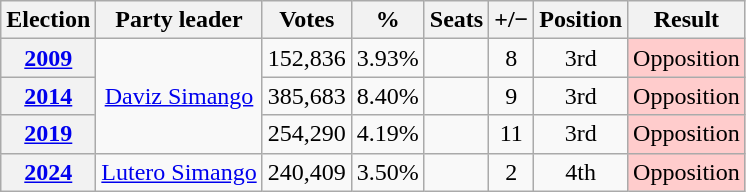<table class="wikitable" style="text-align:center">
<tr>
<th>Election</th>
<th>Party leader</th>
<th>Votes</th>
<th>%</th>
<th>Seats</th>
<th>+/−</th>
<th>Position</th>
<th>Result</th>
</tr>
<tr>
<th><a href='#'>2009</a></th>
<td rowspan="3"><a href='#'>Daviz Simango</a></td>
<td>152,836</td>
<td>3.93%</td>
<td></td>
<td> 8</td>
<td> 3rd</td>
<td style="background-color:#FFCCCC">Opposition</td>
</tr>
<tr>
<th><a href='#'>2014</a></th>
<td>385,683</td>
<td>8.40%</td>
<td></td>
<td> 9</td>
<td> 3rd</td>
<td style="background-color:#FFCCCC">Opposition</td>
</tr>
<tr>
<th><a href='#'>2019</a></th>
<td>254,290</td>
<td>4.19%</td>
<td></td>
<td> 11</td>
<td> 3rd</td>
<td style="background-color:#FFCCCC">Opposition</td>
</tr>
<tr>
<th><a href='#'>2024</a></th>
<td><a href='#'>Lutero Simango</a></td>
<td>240,409</td>
<td>3.50%</td>
<td></td>
<td> 2</td>
<td> 4th</td>
<td style="background-color:#FFCCCC">Opposition</td>
</tr>
</table>
